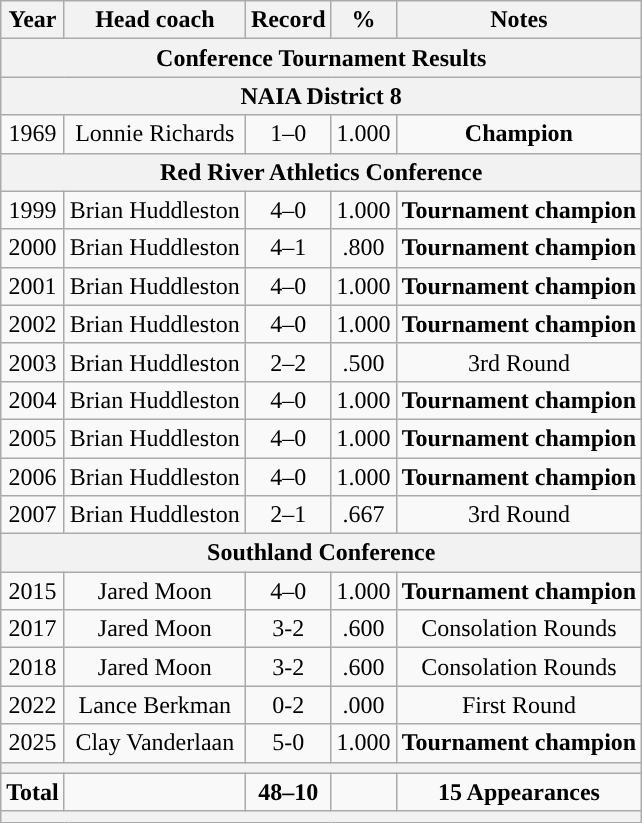<table class="wikitable">
<tr>
<th>Year</th>
<th>Head coach</th>
<th>Record</th>
<th>%</th>
<th>Notes</th>
</tr>
<tr>
<th colspan=5>Conference Tournament Results</th>
</tr>
<tr>
<th colspan=5>NAIA District 8</th>
</tr>
<tr style="text-align:center;">
<td>1969</td>
<td>Lonnie Richards</td>
<td>1–0</td>
<td>1.000</td>
<td><strong>Champion</strong></td>
</tr>
<tr style="text-align:center;">
<th colspan=5>Red River Athletics Conference</th>
</tr>
<tr style="text-align:center;">
<td>1999</td>
<td>Brian Huddleston</td>
<td>4–0</td>
<td>1.000</td>
<td><strong>Tournament champion</strong></td>
</tr>
<tr style="text-align:center;">
<td>2000</td>
<td>Brian Huddleston</td>
<td>4–1</td>
<td>.800</td>
<td><strong>Tournament champion</strong></td>
</tr>
<tr style="text-align:center;">
<td>2001</td>
<td>Brian Huddleston</td>
<td>4–0</td>
<td>1.000</td>
<td><strong>Tournament champion</strong></td>
</tr>
<tr style="text-align:center;">
<td>2002</td>
<td>Brian Huddleston</td>
<td>4–0</td>
<td>1.000</td>
<td><strong>Tournament champion</strong></td>
</tr>
<tr style="text-align:center;">
<td>2003</td>
<td>Brian Huddleston</td>
<td>2–2</td>
<td>.500</td>
<td>3rd Round</td>
</tr>
<tr style="text-align:center;">
<td>2004</td>
<td>Brian Huddleston</td>
<td>4–0</td>
<td>1.000</td>
<td><strong>Tournament champion</strong></td>
</tr>
<tr style="text-align:center;">
<td>2005</td>
<td>Brian Huddleston</td>
<td>4–0</td>
<td>1.000</td>
<td><strong>Tournament champion</strong></td>
</tr>
<tr style="text-align:center;">
<td>2006</td>
<td>Brian Huddleston</td>
<td>4–0</td>
<td>1.000</td>
<td><strong>Tournament champion</strong></td>
</tr>
<tr style="text-align:center;">
<td>2007</td>
<td>Brian Huddleston</td>
<td>2–1</td>
<td>.667</td>
<td>3rd Round</td>
</tr>
<tr>
<th colspan=5>Southland Conference</th>
</tr>
<tr style="text-align:center;">
<td>2015</td>
<td>Jared Moon</td>
<td>4–0</td>
<td>1.000</td>
<td><strong>Tournament champion</strong></td>
</tr>
<tr style="text-align:center;">
<td>2017</td>
<td>Jared Moon</td>
<td>3-2</td>
<td>.600</td>
<td>Consolation Rounds</td>
</tr>
<tr style="text-align:center;">
<td>2018</td>
<td>Jared Moon</td>
<td>3-2</td>
<td>.600</td>
<td>Consolation Rounds</td>
</tr>
<tr style="text-align:center;">
<td>2022</td>
<td>Lance Berkman</td>
<td>0-2</td>
<td>.000</td>
<td>First Round</td>
</tr>
<tr style="text-align: center;">
<td>2025</td>
<td>Clay Vanderlaan</td>
<td>5-0</td>
<td>1.000</td>
<td><strong>Tournament champion</strong></td>
</tr>
<tr>
<th colspan=5></th>
</tr>
<tr style="text-align:center;">
<td><strong>Total</strong></td>
<td></td>
<td><strong>48–10</strong></td>
<td><strong></strong></td>
<td><strong>15 Appearances</strong></td>
</tr>
<tr>
<th colspan=5></th>
</tr>
</table>
